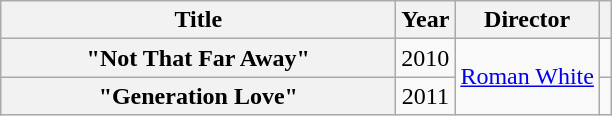<table class="wikitable plainrowheaders" style="text-align:center;">
<tr>
<th scope="col" style="width:16em;">Title</th>
<th scope="col">Year</th>
<th scope="col">Director</th>
<th scope="col"></th>
</tr>
<tr>
<th scope="row">"Not That Far Away"</th>
<td>2010</td>
<td rowspan="2"><a href='#'>Roman White</a></td>
<td></td>
</tr>
<tr>
<th scope="row">"Generation Love"</th>
<td>2011</td>
<td></td>
</tr>
</table>
